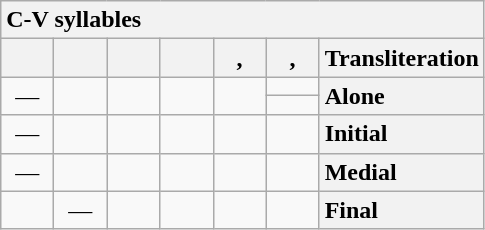<table class="wikitable" style="text-align: center; display: inline-table;">
<tr>
<th colspan="7" style="text-align: left">C-V syllables</th>
</tr>
<tr>
<th style="min-width: 1.75em"></th>
<th style="min-width: 1.75em"></th>
<th style="min-width: 1.75em"></th>
<th style="min-width: 1.75em"></th>
<th style="min-width: 1.75em">, </th>
<th style="min-width: 1.75em">, </th>
<th style="text-align: left">Transliteration</th>
</tr>
<tr>
<td rowspan="2">—</td>
<td rowspan="2"></td>
<td rowspan="2"></td>
<td rowspan="2"></td>
<td rowspan="2"></td>
<td>  </td>
<th rowspan="2" style="text-align: left">Alone</th>
</tr>
<tr>
<td>  </td>
</tr>
<tr>
<td>—</td>
<td></td>
<td></td>
<td></td>
<td></td>
<td></td>
<th style="text-align: left">Initial</th>
</tr>
<tr>
<td>—</td>
<td></td>
<td></td>
<td></td>
<td></td>
<td></td>
<th style="text-align: left">Medial</th>
</tr>
<tr>
<td> </td>
<td>—</td>
<td></td>
<td> </td>
<td></td>
<td></td>
<th style="text-align: left">Final</th>
</tr>
</table>
